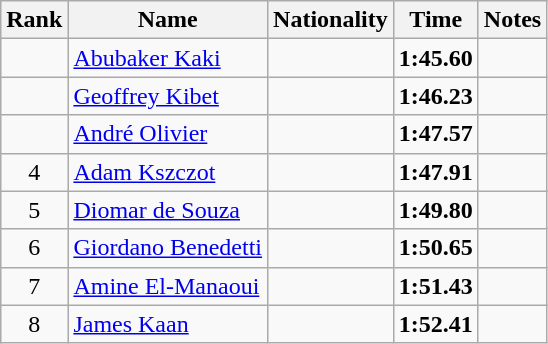<table class="wikitable sortable" style="text-align:center">
<tr>
<th>Rank</th>
<th>Name</th>
<th>Nationality</th>
<th>Time</th>
<th>Notes</th>
</tr>
<tr>
<td></td>
<td align=left><a href='#'>Abubaker Kaki</a></td>
<td align=left></td>
<td><strong>1:45.60</strong></td>
<td></td>
</tr>
<tr>
<td></td>
<td align=left><a href='#'>Geoffrey Kibet</a></td>
<td align=left></td>
<td><strong>1:46.23</strong></td>
<td></td>
</tr>
<tr>
<td></td>
<td align=left><a href='#'>André Olivier</a></td>
<td align=left></td>
<td><strong>1:47.57</strong></td>
<td></td>
</tr>
<tr>
<td>4</td>
<td align=left><a href='#'>Adam Kszczot</a></td>
<td align=left></td>
<td><strong>1:47.91</strong></td>
<td></td>
</tr>
<tr>
<td>5</td>
<td align=left><a href='#'>Diomar de Souza</a></td>
<td align=left></td>
<td><strong>1:49.80</strong></td>
<td></td>
</tr>
<tr>
<td>6</td>
<td align=left><a href='#'>Giordano Benedetti</a></td>
<td align=left></td>
<td><strong>1:50.65</strong></td>
<td></td>
</tr>
<tr>
<td>7</td>
<td align=left><a href='#'>Amine El-Manaoui</a></td>
<td align=left></td>
<td><strong>1:51.43</strong></td>
<td></td>
</tr>
<tr>
<td>8</td>
<td align=left><a href='#'>James Kaan</a></td>
<td align=left></td>
<td><strong>1:52.41</strong></td>
<td></td>
</tr>
</table>
